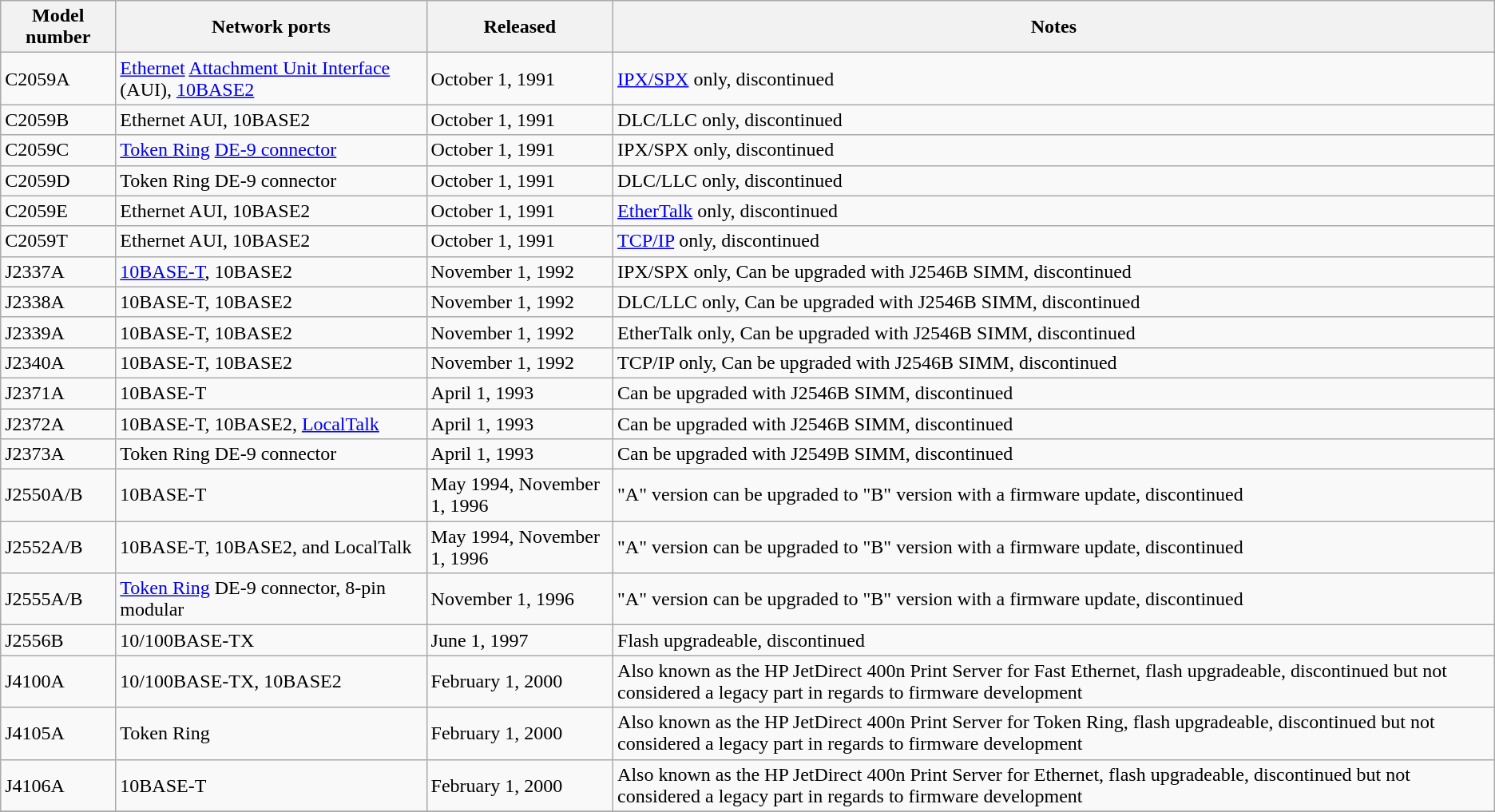<table class="wikitable">
<tr>
<th>Model number</th>
<th>Network ports</th>
<th>Released</th>
<th>Notes</th>
</tr>
<tr>
<td>C2059A</td>
<td><a href='#'>Ethernet</a> <a href='#'>Attachment Unit Interface</a> (AUI), <a href='#'>10BASE2</a></td>
<td>October 1, 1991</td>
<td><a href='#'>IPX/SPX</a> only, discontinued</td>
</tr>
<tr>
<td>C2059B</td>
<td>Ethernet AUI, 10BASE2</td>
<td>October 1, 1991</td>
<td>DLC/LLC only, discontinued</td>
</tr>
<tr>
<td>C2059C</td>
<td><a href='#'>Token Ring</a> <a href='#'>DE-9 connector</a></td>
<td>October 1, 1991</td>
<td>IPX/SPX only, discontinued</td>
</tr>
<tr>
<td>C2059D</td>
<td>Token Ring DE-9 connector</td>
<td>October 1, 1991</td>
<td>DLC/LLC only, discontinued</td>
</tr>
<tr>
<td>C2059E</td>
<td>Ethernet AUI, 10BASE2</td>
<td>October 1, 1991</td>
<td><a href='#'>EtherTalk</a> only, discontinued</td>
</tr>
<tr>
<td>C2059T</td>
<td>Ethernet AUI, 10BASE2</td>
<td>October 1, 1991</td>
<td><a href='#'>TCP/IP</a> only, discontinued</td>
</tr>
<tr>
<td>J2337A</td>
<td><a href='#'>10BASE-T</a>, 10BASE2</td>
<td>November 1, 1992</td>
<td>IPX/SPX only, Can be upgraded with J2546B SIMM, discontinued</td>
</tr>
<tr>
<td>J2338A</td>
<td>10BASE-T, 10BASE2</td>
<td>November 1, 1992</td>
<td>DLC/LLC only, Can be upgraded with J2546B SIMM, discontinued</td>
</tr>
<tr>
<td>J2339A</td>
<td>10BASE-T, 10BASE2</td>
<td>November 1, 1992</td>
<td>EtherTalk only, Can be upgraded with J2546B SIMM, discontinued</td>
</tr>
<tr>
<td>J2340A</td>
<td>10BASE-T, 10BASE2</td>
<td>November 1, 1992</td>
<td>TCP/IP only, Can be upgraded with J2546B SIMM, discontinued</td>
</tr>
<tr>
<td>J2371A</td>
<td>10BASE-T</td>
<td>April 1, 1993</td>
<td>Can be upgraded with J2546B SIMM, discontinued</td>
</tr>
<tr>
<td>J2372A</td>
<td>10BASE-T, 10BASE2, <a href='#'>LocalTalk</a></td>
<td>April 1, 1993</td>
<td>Can be upgraded with J2546B SIMM, discontinued</td>
</tr>
<tr>
<td>J2373A</td>
<td>Token Ring DE-9 connector</td>
<td>April 1, 1993</td>
<td>Can be upgraded with J2549B SIMM, discontinued</td>
</tr>
<tr>
<td>J2550A/B</td>
<td>10BASE-T</td>
<td>May 1994, November 1, 1996</td>
<td>"A" version can be upgraded to "B" version with a firmware update, discontinued </td>
</tr>
<tr>
<td>J2552A/B</td>
<td>10BASE-T, 10BASE2, and LocalTalk</td>
<td>May 1994, November 1, 1996</td>
<td>"A" version can be upgraded to "B" version with a firmware update, discontinued</td>
</tr>
<tr>
<td>J2555A/B</td>
<td><a href='#'>Token Ring</a> DE-9 connector, 8-pin modular</td>
<td>November 1, 1996</td>
<td>"A" version can be upgraded to "B" version with a firmware update, discontinued </td>
</tr>
<tr>
<td>J2556B</td>
<td>10/100BASE-TX</td>
<td>June 1, 1997</td>
<td>Flash upgradeable, discontinued</td>
</tr>
<tr>
<td>J4100A</td>
<td>10/100BASE-TX, 10BASE2</td>
<td>February 1, 2000</td>
<td>Also known as the HP JetDirect 400n Print Server for Fast Ethernet, flash upgradeable, discontinued but not considered a legacy part in regards to firmware development</td>
</tr>
<tr>
<td>J4105A</td>
<td>Token Ring</td>
<td>February 1, 2000</td>
<td>Also known as the HP JetDirect 400n Print Server for Token Ring, flash upgradeable, discontinued but not considered a legacy part in regards to firmware development</td>
</tr>
<tr>
<td>J4106A</td>
<td>10BASE-T</td>
<td>February 1, 2000</td>
<td>Also known as the HP JetDirect 400n Print Server for Ethernet, flash upgradeable, discontinued but not considered a legacy part in regards to firmware development</td>
</tr>
<tr>
</tr>
</table>
